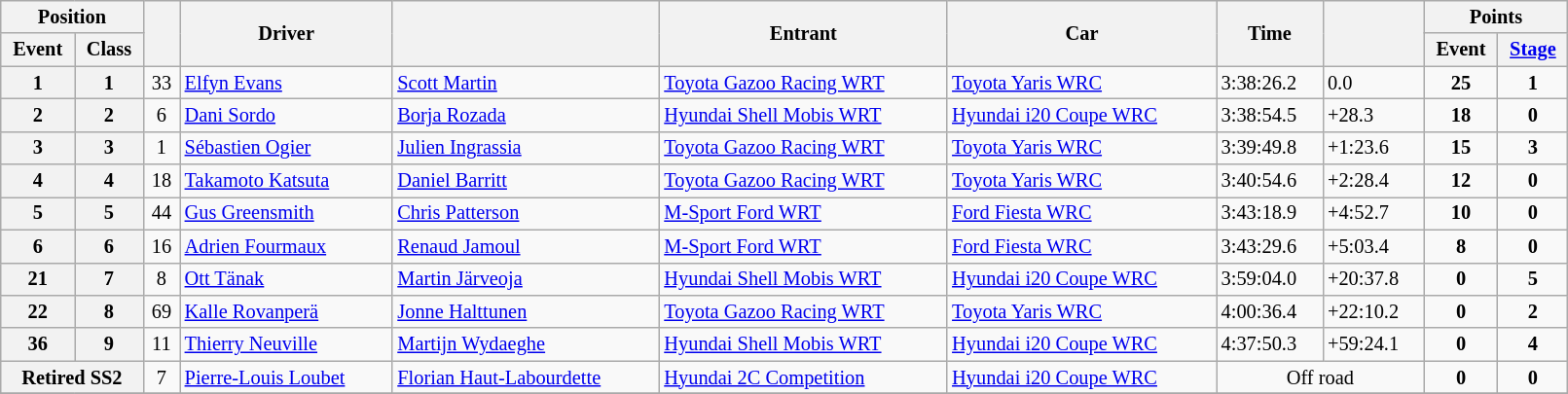<table class="wikitable" width=85% style="font-size: 85%;">
<tr>
<th colspan="2">Position</th>
<th rowspan="2"></th>
<th rowspan="2">Driver</th>
<th rowspan="2"></th>
<th rowspan="2">Entrant</th>
<th rowspan="2">Car</th>
<th rowspan="2">Time</th>
<th rowspan="2"></th>
<th colspan="2">Points</th>
</tr>
<tr>
<th>Event</th>
<th>Class</th>
<th>Event</th>
<th><a href='#'>Stage</a></th>
</tr>
<tr>
<th>1</th>
<th>1</th>
<td align="center">33</td>
<td><a href='#'>Elfyn Evans</a></td>
<td><a href='#'>Scott Martin</a></td>
<td><a href='#'>Toyota Gazoo Racing WRT</a></td>
<td><a href='#'>Toyota Yaris WRC</a></td>
<td>3:38:26.2</td>
<td>0.0</td>
<td align="center"><strong>25</strong></td>
<td align="center"><strong>1</strong></td>
</tr>
<tr>
<th>2</th>
<th>2</th>
<td align="center">6</td>
<td><a href='#'>Dani Sordo</a></td>
<td><a href='#'>Borja Rozada</a></td>
<td><a href='#'>Hyundai Shell Mobis WRT</a></td>
<td><a href='#'>Hyundai i20 Coupe WRC</a></td>
<td>3:38:54.5</td>
<td>+28.3</td>
<td align="center"><strong>18</strong></td>
<td align="center"><strong>0</strong></td>
</tr>
<tr>
<th>3</th>
<th>3</th>
<td align="center">1</td>
<td><a href='#'>Sébastien Ogier</a></td>
<td><a href='#'>Julien Ingrassia</a></td>
<td><a href='#'>Toyota Gazoo Racing WRT</a></td>
<td><a href='#'>Toyota Yaris WRC</a></td>
<td>3:39:49.8</td>
<td>+1:23.6</td>
<td align="center"><strong>15</strong></td>
<td align="center"><strong>3</strong></td>
</tr>
<tr>
<th>4</th>
<th>4</th>
<td align="center">18</td>
<td><a href='#'>Takamoto Katsuta</a></td>
<td><a href='#'>Daniel Barritt</a></td>
<td><a href='#'>Toyota Gazoo Racing WRT</a></td>
<td><a href='#'>Toyota Yaris WRC</a></td>
<td>3:40:54.6</td>
<td>+2:28.4</td>
<td align="center"><strong>12</strong></td>
<td align="center"><strong>0</strong></td>
</tr>
<tr>
<th>5</th>
<th>5</th>
<td align="center">44</td>
<td><a href='#'>Gus Greensmith</a></td>
<td><a href='#'>Chris Patterson</a></td>
<td><a href='#'>M-Sport Ford WRT</a></td>
<td><a href='#'>Ford Fiesta WRC</a></td>
<td>3:43:18.9</td>
<td>+4:52.7</td>
<td align="center"><strong>10</strong></td>
<td align="center"><strong>0</strong></td>
</tr>
<tr>
<th>6</th>
<th>6</th>
<td align="center">16</td>
<td><a href='#'>Adrien Fourmaux</a></td>
<td><a href='#'>Renaud Jamoul</a></td>
<td><a href='#'>M-Sport Ford WRT</a></td>
<td><a href='#'>Ford Fiesta WRC</a></td>
<td>3:43:29.6</td>
<td>+5:03.4</td>
<td align="center"><strong>8</strong></td>
<td align="center"><strong>0</strong></td>
</tr>
<tr>
<th>21</th>
<th>7</th>
<td align="center">8</td>
<td><a href='#'>Ott Tänak</a></td>
<td><a href='#'>Martin Järveoja</a></td>
<td><a href='#'>Hyundai Shell Mobis WRT</a></td>
<td><a href='#'>Hyundai i20 Coupe WRC</a></td>
<td>3:59:04.0</td>
<td>+20:37.8</td>
<td align="center"><strong>0</strong></td>
<td align="center"><strong>5</strong></td>
</tr>
<tr>
<th>22</th>
<th>8</th>
<td align="center">69</td>
<td><a href='#'>Kalle Rovanperä</a></td>
<td><a href='#'>Jonne Halttunen</a></td>
<td><a href='#'>Toyota Gazoo Racing WRT</a></td>
<td><a href='#'>Toyota Yaris WRC</a></td>
<td>4:00:36.4</td>
<td>+22:10.2</td>
<td align="center"><strong>0</strong></td>
<td align="center"><strong>2</strong></td>
</tr>
<tr>
<th>36</th>
<th>9</th>
<td align="center">11</td>
<td><a href='#'>Thierry Neuville</a></td>
<td><a href='#'>Martijn Wydaeghe</a></td>
<td><a href='#'>Hyundai Shell Mobis WRT</a></td>
<td><a href='#'>Hyundai i20 Coupe WRC</a></td>
<td>4:37:50.3</td>
<td>+59:24.1</td>
<td align="center"><strong>0</strong></td>
<td align="center"><strong>4</strong></td>
</tr>
<tr>
<th colspan="2">Retired SS2</th>
<td align="center">7</td>
<td><a href='#'>Pierre-Louis Loubet</a></td>
<td><a href='#'>Florian Haut-Labourdette</a></td>
<td><a href='#'>Hyundai 2C Competition</a></td>
<td><a href='#'>Hyundai i20 Coupe WRC</a></td>
<td colspan="2" align="center">Off road</td>
<td align="center"><strong>0</strong></td>
<td align="center"><strong>0</strong></td>
</tr>
<tr>
</tr>
</table>
